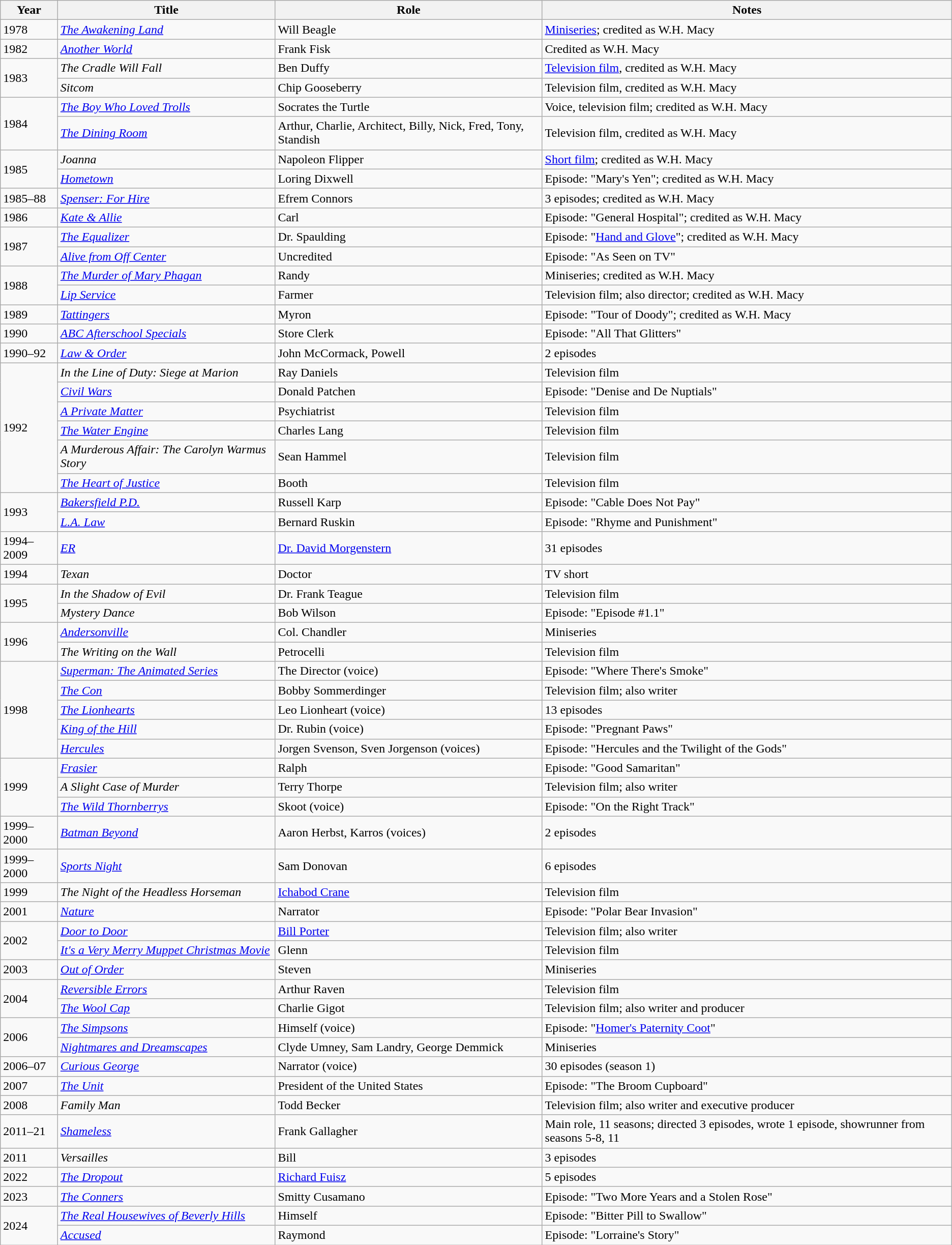<table class="wikitable sortable">
<tr>
<th>Year</th>
<th>Title</th>
<th>Role</th>
<th>Notes</th>
</tr>
<tr>
<td>1978</td>
<td><em><a href='#'>The Awakening Land</a></em></td>
<td>Will Beagle</td>
<td><a href='#'>Miniseries</a>; credited as W.H. Macy</td>
</tr>
<tr>
<td>1982</td>
<td><em><a href='#'>Another World</a></em></td>
<td>Frank Fisk</td>
<td>Credited as W.H. Macy</td>
</tr>
<tr>
<td rowspan="2">1983</td>
<td><em>The Cradle Will Fall</em></td>
<td>Ben Duffy</td>
<td><a href='#'>Television film</a>, credited as W.H. Macy</td>
</tr>
<tr>
<td><em>Sitcom</em></td>
<td>Chip Gooseberry</td>
<td>Television film, credited as W.H. Macy</td>
</tr>
<tr>
<td rowspan="2">1984</td>
<td><em><a href='#'>The Boy Who Loved Trolls</a></em></td>
<td>Socrates the Turtle</td>
<td>Voice, television film; credited as W.H. Macy</td>
</tr>
<tr>
<td><em><a href='#'>The Dining Room</a></em></td>
<td>Arthur, Charlie, Architect, Billy, Nick, Fred, Tony, Standish</td>
<td>Television film, credited as W.H. Macy</td>
</tr>
<tr>
<td rowspan="2">1985</td>
<td><em>Joanna</em></td>
<td>Napoleon Flipper</td>
<td><a href='#'>Short film</a>; credited as W.H. Macy</td>
</tr>
<tr>
<td><em><a href='#'>Hometown</a></em></td>
<td>Loring Dixwell</td>
<td>Episode: "Mary's Yen"; credited as W.H. Macy</td>
</tr>
<tr>
<td>1985–88</td>
<td><em><a href='#'>Spenser: For Hire</a></em></td>
<td>Efrem Connors</td>
<td>3 episodes; credited as W.H. Macy</td>
</tr>
<tr>
<td>1986</td>
<td><em><a href='#'>Kate & Allie</a></em></td>
<td>Carl</td>
<td>Episode: "General Hospital"; credited as W.H. Macy</td>
</tr>
<tr>
<td rowspan="2">1987</td>
<td><em><a href='#'>The Equalizer</a></em></td>
<td>Dr. Spaulding</td>
<td>Episode: "<a href='#'>Hand and Glove</a>"; credited as W.H. Macy</td>
</tr>
<tr>
<td><em><a href='#'>Alive from Off Center</a></em></td>
<td>Uncredited</td>
<td>Episode: "As Seen on TV"</td>
</tr>
<tr>
<td rowspan="2">1988</td>
<td><em><a href='#'>The Murder of Mary Phagan</a></em></td>
<td>Randy</td>
<td>Miniseries; credited as W.H. Macy</td>
</tr>
<tr>
<td><em><a href='#'>Lip Service</a></em></td>
<td>Farmer</td>
<td>Television film; also director; credited as W.H. Macy</td>
</tr>
<tr>
<td>1989</td>
<td><em><a href='#'>Tattingers</a></em></td>
<td>Myron</td>
<td>Episode: "Tour of Doody"; credited as W.H. Macy</td>
</tr>
<tr>
<td>1990</td>
<td><em><a href='#'>ABC Afterschool Specials</a></em></td>
<td>Store Clerk</td>
<td>Episode: "All That Glitters"</td>
</tr>
<tr>
<td>1990–92</td>
<td><em><a href='#'>Law & Order</a></em></td>
<td>John McCormack, Powell</td>
<td>2 episodes</td>
</tr>
<tr>
<td rowspan="6">1992</td>
<td><em>In the Line of Duty: Siege at Marion</em></td>
<td>Ray Daniels</td>
<td>Television film</td>
</tr>
<tr>
<td><em><a href='#'>Civil Wars</a></em></td>
<td>Donald Patchen</td>
<td>Episode: "Denise and De Nuptials"</td>
</tr>
<tr>
<td><em><a href='#'>A Private Matter</a></em></td>
<td>Psychiatrist</td>
<td>Television film</td>
</tr>
<tr>
<td><em><a href='#'>The Water Engine</a></em></td>
<td>Charles Lang</td>
<td>Television film</td>
</tr>
<tr>
<td><em>A Murderous Affair: The Carolyn Warmus Story</em></td>
<td>Sean Hammel</td>
<td>Television film</td>
</tr>
<tr>
<td><em><a href='#'>The Heart of Justice</a></em></td>
<td>Booth</td>
<td>Television film</td>
</tr>
<tr>
<td rowspan=2>1993</td>
<td><em><a href='#'>Bakersfield P.D.</a></em></td>
<td>Russell Karp</td>
<td>Episode: "Cable Does Not Pay"</td>
</tr>
<tr>
<td><em><a href='#'>L.A. Law</a></em></td>
<td>Bernard Ruskin</td>
<td>Episode: "Rhyme and Punishment"</td>
</tr>
<tr>
<td>1994–2009</td>
<td><em><a href='#'>ER</a></em></td>
<td><a href='#'>Dr. David Morgenstern</a></td>
<td>31 episodes</td>
</tr>
<tr>
<td>1994</td>
<td><em>Texan</em></td>
<td>Doctor</td>
<td>TV short</td>
</tr>
<tr>
<td rowspan="2">1995</td>
<td><em>In the Shadow of Evil</em></td>
<td>Dr. Frank Teague</td>
<td>Television film</td>
</tr>
<tr>
<td><em>Mystery Dance</em></td>
<td>Bob Wilson</td>
<td>Episode: "Episode #1.1"</td>
</tr>
<tr>
<td rowspan="2">1996</td>
<td><em><a href='#'>Andersonville</a></em></td>
<td>Col. Chandler</td>
<td>Miniseries</td>
</tr>
<tr>
<td><em>The Writing on the Wall</em></td>
<td>Petrocelli</td>
<td>Television film</td>
</tr>
<tr>
<td rowspan="5">1998</td>
<td><em><a href='#'>Superman: The Animated Series</a></em></td>
<td>The Director (voice)</td>
<td>Episode: "Where There's Smoke"</td>
</tr>
<tr>
<td><em><a href='#'>The Con</a></em></td>
<td>Bobby Sommerdinger</td>
<td>Television film; also writer</td>
</tr>
<tr>
<td><em><a href='#'>The Lionhearts</a></em></td>
<td>Leo Lionheart (voice)</td>
<td>13 episodes</td>
</tr>
<tr>
<td><em><a href='#'>King of the Hill</a></em></td>
<td>Dr. Rubin (voice)</td>
<td>Episode: "Pregnant Paws"</td>
</tr>
<tr>
<td><em><a href='#'>Hercules</a></em></td>
<td>Jorgen Svenson, Sven Jorgenson (voices)</td>
<td>Episode: "Hercules and the Twilight of the Gods"</td>
</tr>
<tr>
<td rowspan="3">1999</td>
<td><em><a href='#'>Frasier</a></em></td>
<td>Ralph</td>
<td>Episode: "Good Samaritan"</td>
</tr>
<tr>
<td><em>A Slight Case of Murder</em></td>
<td>Terry Thorpe</td>
<td>Television film; also writer</td>
</tr>
<tr>
<td><em><a href='#'>The Wild Thornberrys</a></em></td>
<td>Skoot (voice)</td>
<td>Episode: "On the Right Track"</td>
</tr>
<tr>
<td>1999–2000</td>
<td><em><a href='#'>Batman Beyond</a></em></td>
<td>Aaron Herbst, Karros (voices)</td>
<td>2 episodes</td>
</tr>
<tr>
<td>1999–2000</td>
<td><em><a href='#'>Sports Night</a></em></td>
<td>Sam Donovan</td>
<td>6 episodes</td>
</tr>
<tr>
<td>1999</td>
<td><em>The Night of the Headless Horseman</em></td>
<td><a href='#'>Ichabod Crane</a></td>
<td>Television film</td>
</tr>
<tr>
<td>2001</td>
<td><em><a href='#'>Nature</a></em></td>
<td>Narrator</td>
<td>Episode: "Polar Bear Invasion"</td>
</tr>
<tr>
<td rowspan="2">2002</td>
<td><em><a href='#'>Door to Door</a></em></td>
<td><a href='#'>Bill Porter</a></td>
<td>Television film; also writer</td>
</tr>
<tr>
<td><em><a href='#'>It's a Very Merry Muppet Christmas Movie</a></em></td>
<td>Glenn</td>
<td>Television film</td>
</tr>
<tr>
<td>2003</td>
<td><em><a href='#'>Out of Order</a></em></td>
<td>Steven</td>
<td>Miniseries</td>
</tr>
<tr>
<td rowspan="2">2004</td>
<td><em><a href='#'>Reversible Errors</a></em></td>
<td>Arthur Raven</td>
<td>Television film</td>
</tr>
<tr>
<td><em><a href='#'>The Wool Cap</a></em></td>
<td>Charlie Gigot</td>
<td>Television film; also writer and producer</td>
</tr>
<tr>
<td rowspan=2>2006</td>
<td><em><a href='#'>The Simpsons</a></em></td>
<td>Himself (voice)</td>
<td>Episode: "<a href='#'>Homer's Paternity Coot</a>"</td>
</tr>
<tr>
<td><em><a href='#'>Nightmares and Dreamscapes</a></em></td>
<td>Clyde Umney, Sam Landry, George Demmick</td>
<td>Miniseries</td>
</tr>
<tr>
<td>2006–07</td>
<td><em><a href='#'>Curious George</a></em></td>
<td>Narrator (voice)</td>
<td>30 episodes (season 1)</td>
</tr>
<tr>
<td>2007</td>
<td><em><a href='#'>The Unit</a></em></td>
<td>President of the United States</td>
<td>Episode: "The Broom Cupboard"</td>
</tr>
<tr>
<td>2008</td>
<td><em>Family Man</em></td>
<td>Todd Becker</td>
<td>Television film; also writer and executive producer</td>
</tr>
<tr>
<td>2011–21</td>
<td><em><a href='#'>Shameless</a></em></td>
<td>Frank Gallagher</td>
<td>Main role, 11 seasons; directed 3 episodes, wrote 1 episode, showrunner from seasons 5-8, 11</td>
</tr>
<tr>
<td>2011</td>
<td><em>Versailles</em></td>
<td>Bill</td>
<td>3 episodes</td>
</tr>
<tr>
<td>2022</td>
<td><em><a href='#'>The Dropout</a></em></td>
<td><a href='#'>Richard Fuisz</a></td>
<td>5 episodes</td>
</tr>
<tr>
<td>2023</td>
<td><em><a href='#'>The Conners</a></em></td>
<td>Smitty Cusamano</td>
<td>Episode: "Two More Years and a Stolen Rose"</td>
</tr>
<tr>
<td rowspan=2>2024</td>
<td><em><a href='#'>The Real Housewives of Beverly Hills</a></em></td>
<td>Himself</td>
<td>Episode: "Bitter Pill to Swallow"</td>
</tr>
<tr>
<td><em><a href='#'>Accused</a></em></td>
<td>Raymond</td>
<td>Episode: "Lorraine's Story"</td>
</tr>
</table>
